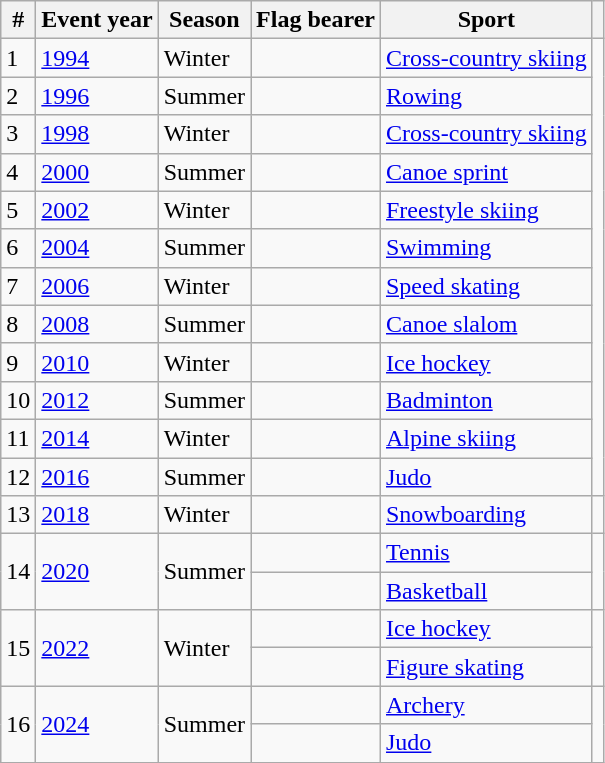<table class="wikitable sortable">
<tr>
<th>#</th>
<th>Event year</th>
<th>Season</th>
<th>Flag bearer</th>
<th>Sport</th>
<th></th>
</tr>
<tr>
<td>1</td>
<td><a href='#'>1994</a></td>
<td>Winter</td>
<td></td>
<td><a href='#'>Cross-country skiing</a></td>
<td rowspan=12></td>
</tr>
<tr>
<td>2</td>
<td><a href='#'>1996</a></td>
<td>Summer</td>
<td></td>
<td><a href='#'>Rowing</a></td>
</tr>
<tr>
<td>3</td>
<td><a href='#'>1998</a></td>
<td>Winter</td>
<td></td>
<td><a href='#'>Cross-country skiing</a></td>
</tr>
<tr>
<td>4</td>
<td><a href='#'>2000</a></td>
<td>Summer</td>
<td></td>
<td><a href='#'>Canoe sprint</a></td>
</tr>
<tr>
<td>5</td>
<td><a href='#'>2002</a></td>
<td>Winter</td>
<td></td>
<td><a href='#'>Freestyle skiing</a></td>
</tr>
<tr>
<td>6</td>
<td><a href='#'>2004</a></td>
<td>Summer</td>
<td></td>
<td><a href='#'>Swimming</a></td>
</tr>
<tr>
<td>7</td>
<td><a href='#'>2006</a></td>
<td>Winter</td>
<td></td>
<td><a href='#'>Speed skating</a></td>
</tr>
<tr>
<td>8</td>
<td><a href='#'>2008</a></td>
<td>Summer</td>
<td></td>
<td><a href='#'>Canoe slalom</a></td>
</tr>
<tr>
<td>9</td>
<td><a href='#'>2010</a></td>
<td>Winter</td>
<td></td>
<td><a href='#'>Ice hockey</a></td>
</tr>
<tr>
<td>10</td>
<td><a href='#'>2012</a></td>
<td>Summer</td>
<td></td>
<td><a href='#'>Badminton</a></td>
</tr>
<tr>
<td>11</td>
<td><a href='#'>2014</a></td>
<td>Winter</td>
<td></td>
<td><a href='#'>Alpine skiing</a></td>
</tr>
<tr>
<td>12</td>
<td><a href='#'>2016</a></td>
<td>Summer</td>
<td></td>
<td><a href='#'>Judo</a></td>
</tr>
<tr>
<td>13</td>
<td><a href='#'>2018</a></td>
<td>Winter</td>
<td></td>
<td><a href='#'>Snowboarding</a></td>
<td></td>
</tr>
<tr>
<td rowspan=2>14</td>
<td rowspan=2><a href='#'>2020</a></td>
<td rowspan=2>Summer</td>
<td><br></td>
<td><a href='#'>Tennis</a><br></td>
<td rowspan=2></td>
</tr>
<tr>
<td></td>
<td><a href='#'>Basketball</a></td>
</tr>
<tr>
<td rowspan=2>15</td>
<td rowspan=2><a href='#'>2022</a></td>
<td rowspan=2>Winter</td>
<td></td>
<td><a href='#'>Ice hockey</a></td>
<td rowspan=2></td>
</tr>
<tr>
<td></td>
<td><a href='#'>Figure skating</a></td>
</tr>
<tr>
<td rowspan=2>16</td>
<td rowspan=2><a href='#'>2024</a></td>
<td rowspan=2>Summer</td>
<td></td>
<td><a href='#'>Archery</a></td>
<td rowspan=2></td>
</tr>
<tr>
<td></td>
<td><a href='#'>Judo</a></td>
</tr>
</table>
